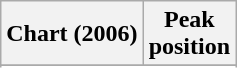<table class="wikitable plainrowheaders">
<tr>
<th scope="col">Chart (2006)</th>
<th scope="col">Peak<br>position</th>
</tr>
<tr>
</tr>
<tr>
</tr>
</table>
